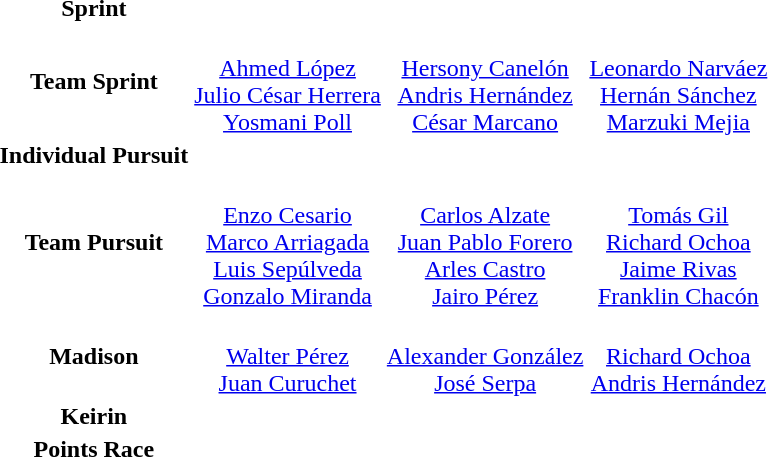<table>
<tr align="center">
<td><strong>Sprint</strong></td>
<td><strong></strong></td>
<td><strong></strong></td>
<td><strong></strong></td>
</tr>
<tr align="center">
<td><strong>Team Sprint</strong></td>
<td><strong></strong><br><a href='#'>Ahmed López</a><br><a href='#'>Julio César Herrera</a><br><a href='#'>Yosmani Poll</a></td>
<td><strong></strong><br><a href='#'>Hersony Canelón</a><br><a href='#'>Andris Hernández</a><br><a href='#'>César Marcano</a></td>
<td><strong></strong><br><a href='#'>Leonardo Narváez</a><br><a href='#'>Hernán Sánchez</a><br><a href='#'>Marzuki Mejia</a></td>
</tr>
<tr align="center">
<td><strong>Individual Pursuit</strong></td>
<td><strong></strong></td>
<td><strong></strong></td>
<td><strong></strong></td>
</tr>
<tr align="center">
<td><strong>Team Pursuit</strong></td>
<td><strong></strong><br><a href='#'>Enzo Cesario</a><br><a href='#'>Marco Arriagada</a><br><a href='#'>Luis Sepúlveda</a><br><a href='#'>Gonzalo Miranda</a></td>
<td><strong></strong><br><a href='#'>Carlos Alzate</a><br><a href='#'>Juan Pablo Forero</a><br><a href='#'>Arles Castro</a><br><a href='#'>Jairo Pérez</a></td>
<td><strong></strong><br><a href='#'>Tomás Gil</a><br><a href='#'>Richard Ochoa</a><br><a href='#'>Jaime Rivas</a><br><a href='#'>Franklin Chacón</a></td>
</tr>
<tr align="center">
<td><strong>Madison</strong></td>
<td><strong></strong><br><a href='#'>Walter Pérez</a><br><a href='#'>Juan Curuchet</a></td>
<td><strong></strong><br><a href='#'>Alexander González</a><br><a href='#'>José Serpa</a></td>
<td><strong></strong><br><a href='#'>Richard Ochoa</a><br><a href='#'>Andris Hernández</a></td>
</tr>
<tr align="center">
<td><strong>Keirin</strong></td>
<td><strong></strong></td>
<td><strong></strong></td>
<td><strong></strong></td>
</tr>
<tr align="center">
<td><strong>Points Race</strong></td>
<td><strong></strong></td>
<td><strong></strong></td>
<td><strong></strong></td>
</tr>
</table>
